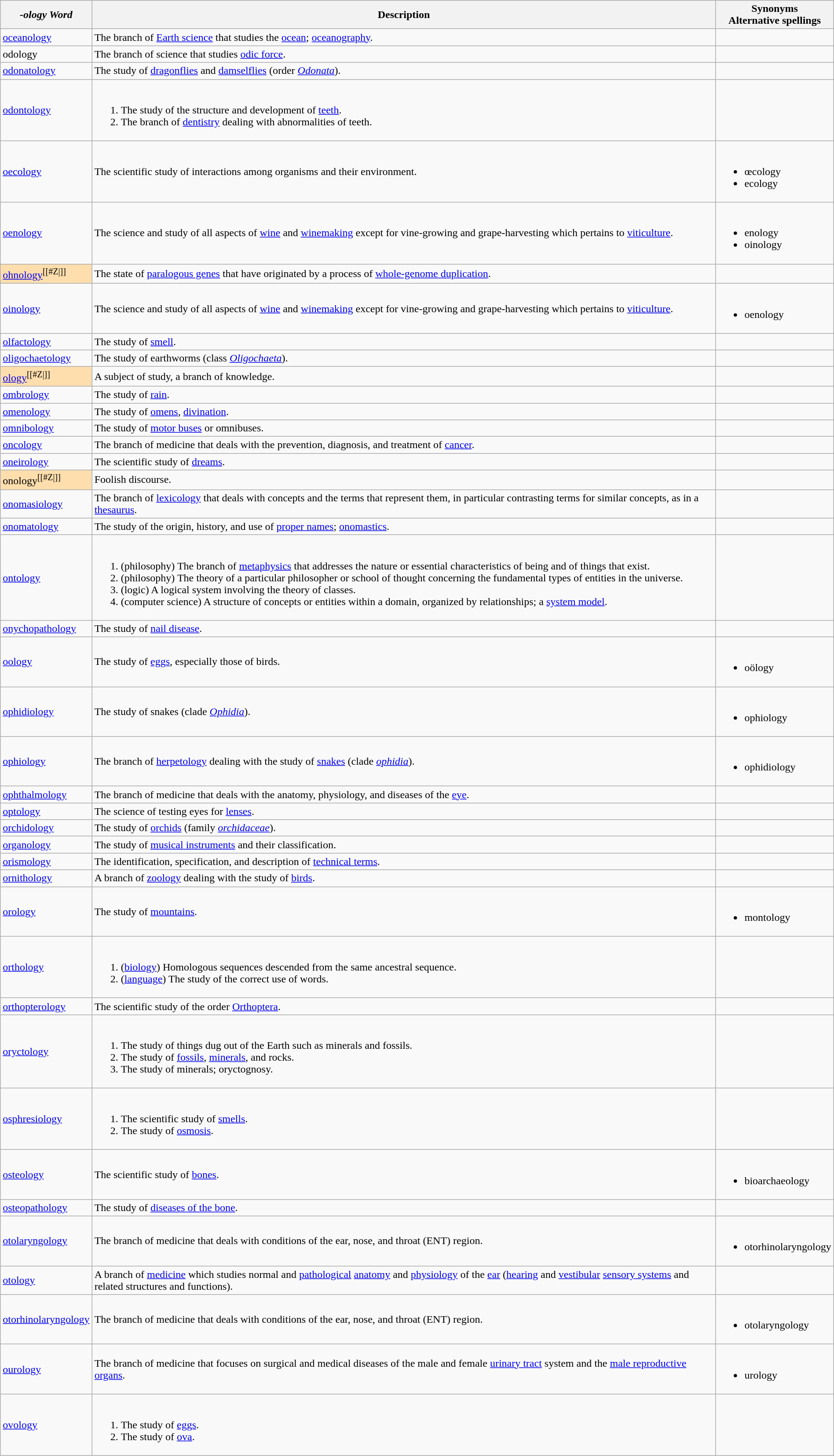<table class="wikitable" style="width:100%;">
<tr>
<th><em>-ology Word</em></th>
<th>Description</th>
<th>Synonyms<br>Alternative spellings</th>
</tr>
<tr>
<td><a href='#'>oceanology</a></td>
<td>The branch of <a href='#'>Earth science</a> that studies the <a href='#'>ocean</a>; <a href='#'>oceanography</a>.</td>
<td></td>
</tr>
<tr>
<td>odology</td>
<td>The branch of science that studies <a href='#'>odic force</a>.</td>
<td></td>
</tr>
<tr>
<td><a href='#'>odonatology</a></td>
<td>The study of <a href='#'>dragonflies</a> and <a href='#'>damselflies</a> (order <em><a href='#'>Odonata</a></em>).</td>
<td></td>
</tr>
<tr>
<td><a href='#'>odontology</a></td>
<td><br><ol><li>The study of the structure and development of <a href='#'>teeth</a>.</li><li>The branch of <a href='#'>dentistry</a> dealing with abnormalities of teeth.</li></ol></td>
<td></td>
</tr>
<tr>
<td><a href='#'>oecology</a></td>
<td>The scientific study of interactions among organisms and their environment.</td>
<td><br><ul><li>œcology</li><li>ecology</li></ul></td>
</tr>
<tr>
<td><a href='#'>oenology</a></td>
<td>The science and study of all aspects of <a href='#'>wine</a> and <a href='#'>winemaking</a> except for vine-growing and grape-harvesting which pertains to <a href='#'>viticulture</a>.</td>
<td><br><ul><li>enology</li><li>oinology</li></ul></td>
</tr>
<tr>
<td style="background: #ffdead"><a href='#'>ohnology</a><sup>[[#Z|]]</sup></td>
<td>The state of <a href='#'>paralogous genes</a> that have originated by a process of <a href='#'>whole-genome duplication</a>.</td>
<td></td>
</tr>
<tr>
<td><a href='#'>oinology</a></td>
<td>The science and study of all aspects of <a href='#'>wine</a> and <a href='#'>winemaking</a> except for vine-growing and grape-harvesting which pertains to <a href='#'>viticulture</a>.</td>
<td><br><ul><li>oenology</li></ul></td>
</tr>
<tr>
<td><a href='#'>olfactology</a></td>
<td>The study of <a href='#'>smell</a>.</td>
<td></td>
</tr>
<tr>
<td><a href='#'>oligochaetology</a></td>
<td>The study of earthworms (class <em><a href='#'>Oligochaeta</a></em>).</td>
<td></td>
</tr>
<tr>
<td style="background: #ffdead"><a href='#'>ology</a><sup>[[#Z|]]</sup></td>
<td>A subject of study, a branch of knowledge.</td>
<td></td>
</tr>
<tr>
<td><a href='#'>ombrology</a></td>
<td>The study of <a href='#'>rain</a>.</td>
<td></td>
</tr>
<tr>
<td><a href='#'>omenology</a></td>
<td>The study of <a href='#'>omens</a>, <a href='#'>divination</a>.</td>
<td></td>
</tr>
<tr>
<td><a href='#'>omnibology</a></td>
<td>The study of <a href='#'>motor buses</a> or omnibuses.</td>
<td></td>
</tr>
<tr>
<td><a href='#'>oncology</a></td>
<td>The branch of medicine that deals with the prevention, diagnosis, and treatment of <a href='#'>cancer</a>.</td>
<td></td>
</tr>
<tr>
<td><a href='#'>oneirology</a></td>
<td>The scientific study of <a href='#'>dreams</a>.</td>
<td></td>
</tr>
<tr>
<td style="background: #ffdead">onology<sup>[[#Z|]]</sup></td>
<td>Foolish discourse.</td>
<td></td>
</tr>
<tr>
<td><a href='#'>onomasiology</a></td>
<td>The branch of <a href='#'>lexicology</a> that deals with concepts and the terms that represent them, in particular contrasting terms for similar concepts, as in a <a href='#'>thesaurus</a>.</td>
<td></td>
</tr>
<tr>
<td><a href='#'>onomatology</a></td>
<td>The study of the origin, history, and use of <a href='#'>proper names</a>; <a href='#'>onomastics</a>.</td>
<td></td>
</tr>
<tr>
<td><a href='#'>ontology</a></td>
<td><br><ol><li>(philosophy) The branch of <a href='#'>metaphysics</a> that addresses the nature or essential characteristics of being and of things that exist.</li><li>(philosophy) The theory of a particular philosopher or school of thought concerning the fundamental types of entities in the universe.</li><li>(logic) A logical system involving the theory of classes.</li><li>(computer science) A structure of concepts or entities within a domain, organized by relationships; a <a href='#'>system model</a>.</li></ol></td>
<td></td>
</tr>
<tr>
<td><a href='#'>onychopathology</a></td>
<td>The study of <a href='#'>nail disease</a>.</td>
<td></td>
</tr>
<tr>
<td><a href='#'>oology</a></td>
<td>The study of <a href='#'>eggs</a>, especially those of birds.</td>
<td><br><ul><li>oölogy</li></ul></td>
</tr>
<tr>
<td><a href='#'>ophidiology</a></td>
<td>The study of snakes (clade <em><a href='#'>Ophidia</a></em>).</td>
<td><br><ul><li>ophiology</li></ul></td>
</tr>
<tr>
<td><a href='#'>ophiology</a></td>
<td>The branch of <a href='#'>herpetology</a> dealing with the study of <a href='#'>snakes</a> (clade <em><a href='#'>ophidia</a></em>).</td>
<td><br><ul><li>ophidiology</li></ul></td>
</tr>
<tr>
<td><a href='#'>ophthalmology</a></td>
<td>The branch of medicine that deals with the anatomy, physiology, and diseases of the <a href='#'>eye</a>.</td>
<td></td>
</tr>
<tr>
<td><a href='#'>optology</a></td>
<td>The science of testing eyes for <a href='#'>lenses</a>.</td>
<td></td>
</tr>
<tr>
<td><a href='#'>orchidology</a></td>
<td>The study of <a href='#'>orchids</a> (family <em><a href='#'>orchidaceae</a></em>).</td>
<td></td>
</tr>
<tr>
<td><a href='#'>organology</a></td>
<td>The study of <a href='#'>musical instruments</a> and their classification.</td>
<td></td>
</tr>
<tr>
<td><a href='#'>orismology</a></td>
<td>The identification, specification, and description of <a href='#'>technical terms</a>.</td>
<td></td>
</tr>
<tr>
<td><a href='#'>ornithology</a></td>
<td>A branch of <a href='#'>zoology</a> dealing with the study of <a href='#'>birds</a>.</td>
<td></td>
</tr>
<tr>
<td><a href='#'>orology</a></td>
<td>The study of <a href='#'>mountains</a>.</td>
<td><br><ul><li>montology</li></ul></td>
</tr>
<tr>
<td><a href='#'>orthology</a></td>
<td><br><ol><li>(<a href='#'>biology</a>) Homologous sequences descended from the same ancestral sequence.</li><li>(<a href='#'>language</a>) The study of the correct use of words.</li></ol></td>
<td></td>
</tr>
<tr>
<td><a href='#'>orthopterology</a></td>
<td>The scientific study of the order <a href='#'>Orthoptera</a>.</td>
<td></td>
</tr>
<tr>
<td><a href='#'>oryctology</a></td>
<td><br><ol><li>The study of things dug out of the Earth such as minerals and fossils.</li><li>The study of <a href='#'>fossils</a>, <a href='#'>minerals</a>, and rocks.</li><li>The study of minerals; oryctognosy.</li></ol></td>
<td></td>
</tr>
<tr>
<td><a href='#'>osphresiology</a></td>
<td><br><ol><li>The scientific study of <a href='#'>smells</a>.</li><li>The study of <a href='#'>osmosis</a>.</li></ol></td>
<td></td>
</tr>
<tr>
<td><a href='#'>osteology</a></td>
<td>The scientific study of <a href='#'>bones</a>.</td>
<td><br><ul><li>bioarchaeology</li></ul></td>
</tr>
<tr>
<td><a href='#'>osteopathology</a></td>
<td>The study of <a href='#'>diseases of the bone</a>.</td>
<td></td>
</tr>
<tr>
<td><a href='#'>otolaryngology</a></td>
<td>The branch of medicine that deals with conditions of the ear, nose, and throat (ENT) region.</td>
<td><br><ul><li>otorhinolaryngology</li></ul></td>
</tr>
<tr>
<td><a href='#'>otology</a></td>
<td>A branch of <a href='#'>medicine</a> which studies normal and <a href='#'>pathological</a> <a href='#'>anatomy</a> and <a href='#'>physiology</a> of the <a href='#'>ear</a> (<a href='#'>hearing</a> and <a href='#'>vestibular</a> <a href='#'>sensory systems</a> and related structures and functions).</td>
<td></td>
</tr>
<tr>
<td><a href='#'>otorhinolaryngology</a></td>
<td>The branch of medicine that deals with conditions of the ear, nose, and throat (ENT) region.</td>
<td><br><ul><li>otolaryngology</li></ul></td>
</tr>
<tr>
<td><a href='#'>ourology</a></td>
<td>The branch of medicine that focuses on surgical and medical diseases of the male and female <a href='#'>urinary tract</a> system and the <a href='#'>male reproductive organs</a>.</td>
<td><br><ul><li>urology</li></ul></td>
</tr>
<tr>
<td><a href='#'>ovology</a></td>
<td><br><ol><li>The study of <a href='#'>eggs</a>.</li><li>The study of <a href='#'>ova</a>.</li></ol></td>
<td></td>
</tr>
</table>
